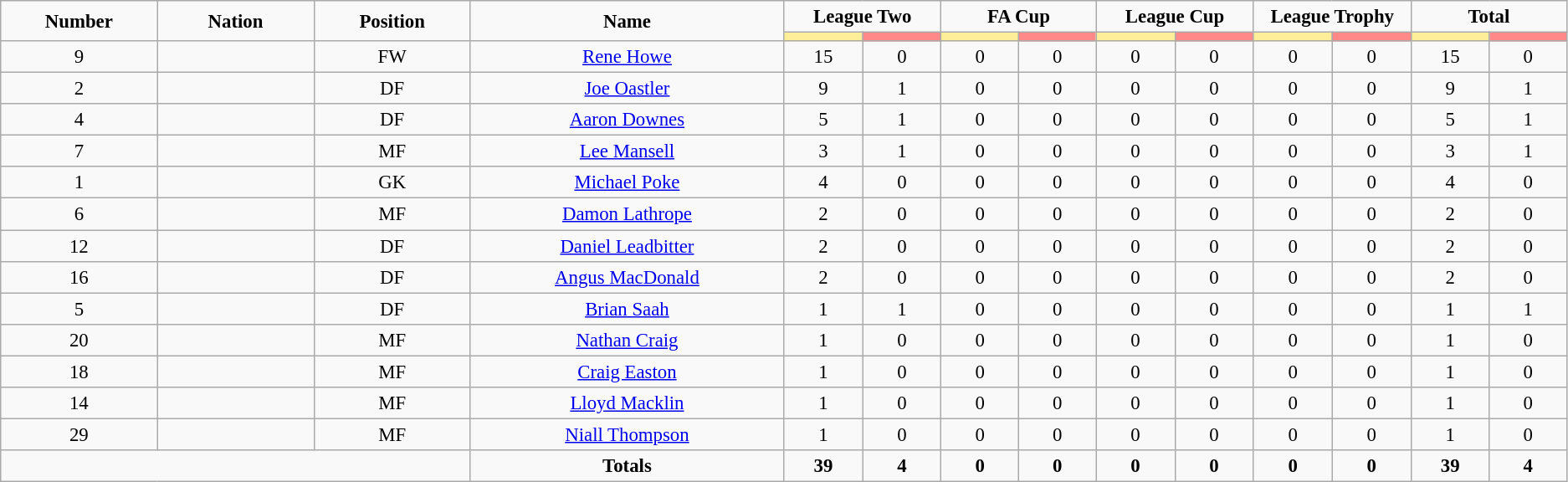<table class="wikitable" style="font-size: 95%; text-align: center;">
<tr>
<td rowspan="2" width="10%" align="center"><strong>Number</strong></td>
<td rowspan="2" width="10%" align="center"><strong>Nation</strong></td>
<td rowspan="2" width="10%" align="center"><strong>Position</strong></td>
<td rowspan="2" width="20%" align="center"><strong>Name</strong></td>
<td colspan="2" align="center"><strong>League Two</strong></td>
<td colspan="2" align="center"><strong>FA Cup</strong></td>
<td colspan="2" align="center"><strong>League Cup</strong></td>
<td colspan="2" align="center"><strong>League Trophy</strong></td>
<td colspan="2" align="center"><strong>Total</strong></td>
</tr>
<tr>
<th width=60 style="background: #FFEE99"></th>
<th width=60 style="background: #FF8888"></th>
<th width=60 style="background: #FFEE99"></th>
<th width=60 style="background: #FF8888"></th>
<th width=60 style="background: #FFEE99"></th>
<th width=60 style="background: #FF8888"></th>
<th width=60 style="background: #FFEE99"></th>
<th width=60 style="background: #FF8888"></th>
<th width=60 style="background: #FFEE99"></th>
<th width=60 style="background: #FF8888"></th>
</tr>
<tr>
<td>9</td>
<td></td>
<td>FW</td>
<td><a href='#'>Rene Howe</a></td>
<td>15</td>
<td>0</td>
<td>0</td>
<td>0</td>
<td>0</td>
<td>0</td>
<td>0</td>
<td>0</td>
<td>15</td>
<td>0</td>
</tr>
<tr>
<td>2</td>
<td></td>
<td>DF</td>
<td><a href='#'>Joe Oastler</a></td>
<td>9</td>
<td>1</td>
<td>0</td>
<td>0</td>
<td>0</td>
<td>0</td>
<td>0</td>
<td>0</td>
<td>9</td>
<td>1</td>
</tr>
<tr>
<td>4</td>
<td></td>
<td>DF</td>
<td><a href='#'>Aaron Downes</a></td>
<td>5</td>
<td>1</td>
<td>0</td>
<td>0</td>
<td>0</td>
<td>0</td>
<td>0</td>
<td>0</td>
<td>5</td>
<td>1</td>
</tr>
<tr>
<td>7</td>
<td></td>
<td>MF</td>
<td><a href='#'>Lee Mansell</a></td>
<td>3</td>
<td>1</td>
<td>0</td>
<td>0</td>
<td>0</td>
<td>0</td>
<td>0</td>
<td>0</td>
<td>3</td>
<td>1</td>
</tr>
<tr>
<td>1</td>
<td></td>
<td>GK</td>
<td><a href='#'>Michael Poke</a></td>
<td>4</td>
<td>0</td>
<td>0</td>
<td>0</td>
<td>0</td>
<td>0</td>
<td>0</td>
<td>0</td>
<td>4</td>
<td>0</td>
</tr>
<tr>
<td>6</td>
<td></td>
<td>MF</td>
<td><a href='#'>Damon Lathrope</a></td>
<td>2</td>
<td>0</td>
<td>0</td>
<td>0</td>
<td>0</td>
<td>0</td>
<td>0</td>
<td>0</td>
<td>2</td>
<td>0</td>
</tr>
<tr>
<td>12</td>
<td></td>
<td>DF</td>
<td><a href='#'>Daniel Leadbitter</a></td>
<td>2</td>
<td>0</td>
<td>0</td>
<td>0</td>
<td>0</td>
<td>0</td>
<td>0</td>
<td>0</td>
<td>2</td>
<td>0</td>
</tr>
<tr>
<td>16</td>
<td></td>
<td>DF</td>
<td><a href='#'>Angus MacDonald</a></td>
<td>2</td>
<td>0</td>
<td>0</td>
<td>0</td>
<td>0</td>
<td>0</td>
<td>0</td>
<td>0</td>
<td>2</td>
<td>0</td>
</tr>
<tr>
<td>5</td>
<td></td>
<td>DF</td>
<td><a href='#'>Brian Saah</a></td>
<td>1</td>
<td>1</td>
<td>0</td>
<td>0</td>
<td>0</td>
<td>0</td>
<td>0</td>
<td>0</td>
<td>1</td>
<td>1</td>
</tr>
<tr>
<td>20</td>
<td></td>
<td>MF</td>
<td><a href='#'>Nathan Craig</a></td>
<td>1</td>
<td>0</td>
<td>0</td>
<td>0</td>
<td>0</td>
<td>0</td>
<td>0</td>
<td>0</td>
<td>1</td>
<td>0</td>
</tr>
<tr>
<td>18</td>
<td></td>
<td>MF</td>
<td><a href='#'>Craig Easton</a></td>
<td>1</td>
<td>0</td>
<td>0</td>
<td>0</td>
<td>0</td>
<td>0</td>
<td>0</td>
<td>0</td>
<td>1</td>
<td>0</td>
</tr>
<tr>
<td>14</td>
<td></td>
<td>MF</td>
<td><a href='#'>Lloyd Macklin</a></td>
<td>1</td>
<td>0</td>
<td>0</td>
<td>0</td>
<td>0</td>
<td>0</td>
<td>0</td>
<td>0</td>
<td>1</td>
<td>0</td>
</tr>
<tr>
<td>29</td>
<td></td>
<td>MF</td>
<td><a href='#'>Niall Thompson</a></td>
<td>1</td>
<td>0</td>
<td>0</td>
<td>0</td>
<td>0</td>
<td>0</td>
<td>0</td>
<td>0</td>
<td>1</td>
<td>0</td>
</tr>
<tr>
<td colspan="3"></td>
<td><strong>Totals</strong></td>
<td><strong>39</strong></td>
<td><strong>4</strong></td>
<td><strong>0</strong></td>
<td><strong>0</strong></td>
<td><strong>0</strong></td>
<td><strong>0</strong></td>
<td><strong>0</strong></td>
<td><strong>0</strong></td>
<td><strong>39</strong></td>
<td><strong>4</strong></td>
</tr>
</table>
